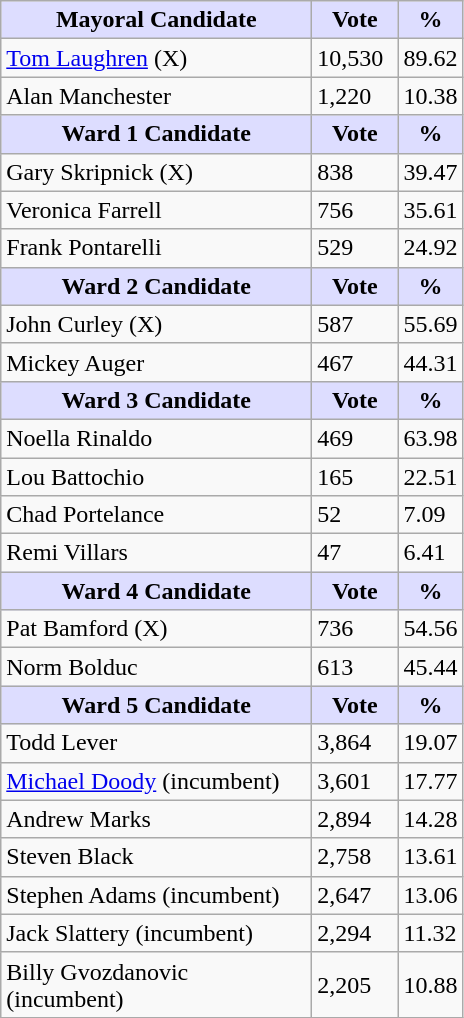<table class="wikitable">
<tr>
<th style="background:#ddf; width:200px;">Mayoral Candidate</th>
<th style="background:#ddf; width:50px;">Vote</th>
<th style="background:#ddf; width:30px;">%</th>
</tr>
<tr>
<td><a href='#'>Tom Laughren</a> (X)</td>
<td>10,530</td>
<td>89.62</td>
</tr>
<tr>
<td>Alan Manchester</td>
<td>1,220</td>
<td>10.38</td>
</tr>
<tr>
<th style="background:#ddf; width:200px;">Ward 1 Candidate</th>
<th style="background:#ddf; width:50px;">Vote</th>
<th style="background:#ddf; width:30px;">%</th>
</tr>
<tr>
<td>Gary Skripnick (X)</td>
<td>838</td>
<td>39.47</td>
</tr>
<tr>
<td>Veronica Farrell</td>
<td>756</td>
<td>35.61</td>
</tr>
<tr>
<td>Frank Pontarelli</td>
<td>529</td>
<td>24.92</td>
</tr>
<tr>
<th style="background:#ddf; width:200px;">Ward 2 Candidate</th>
<th style="background:#ddf; width:50px;">Vote</th>
<th style="background:#ddf; width:30px;">%</th>
</tr>
<tr>
<td>John Curley (X)</td>
<td>587</td>
<td>55.69</td>
</tr>
<tr>
<td>Mickey Auger</td>
<td>467</td>
<td>44.31</td>
</tr>
<tr>
<th style="background:#ddf; width:200px;">Ward 3 Candidate</th>
<th style="background:#ddf; width:50px;">Vote</th>
<th style="background:#ddf; width:30px;">%</th>
</tr>
<tr>
<td>Noella Rinaldo</td>
<td>469</td>
<td>63.98</td>
</tr>
<tr>
<td>Lou Battochio</td>
<td>165</td>
<td>22.51</td>
</tr>
<tr>
<td>Chad Portelance</td>
<td>52</td>
<td>7.09</td>
</tr>
<tr>
<td>Remi Villars</td>
<td>47</td>
<td>6.41</td>
</tr>
<tr>
<th style="background:#ddf; width:200px;">Ward 4 Candidate</th>
<th style="background:#ddf; width:50px;">Vote</th>
<th style="background:#ddf; width:30px;">%</th>
</tr>
<tr>
<td>Pat Bamford (X)</td>
<td>736</td>
<td>54.56</td>
</tr>
<tr>
<td>Norm Bolduc</td>
<td>613</td>
<td>45.44</td>
</tr>
<tr>
<th style="background:#ddf; width:200px;">Ward 5 Candidate</th>
<th style="background:#ddf; width:50px;">Vote</th>
<th style="background:#ddf; width:30px;">%</th>
</tr>
<tr>
<td>Todd Lever</td>
<td>3,864</td>
<td>19.07</td>
</tr>
<tr>
<td><a href='#'>Michael Doody</a> (incumbent)</td>
<td>3,601</td>
<td>17.77</td>
</tr>
<tr>
<td>Andrew Marks</td>
<td>2,894</td>
<td>14.28</td>
</tr>
<tr>
<td>Steven Black</td>
<td>2,758</td>
<td>13.61</td>
</tr>
<tr>
<td>Stephen Adams (incumbent)</td>
<td>2,647</td>
<td>13.06</td>
</tr>
<tr>
<td>Jack Slattery (incumbent)</td>
<td>2,294</td>
<td>11.32</td>
</tr>
<tr>
<td>Billy Gvozdanovic (incumbent)</td>
<td>2,205</td>
<td>10.88</td>
</tr>
</table>
